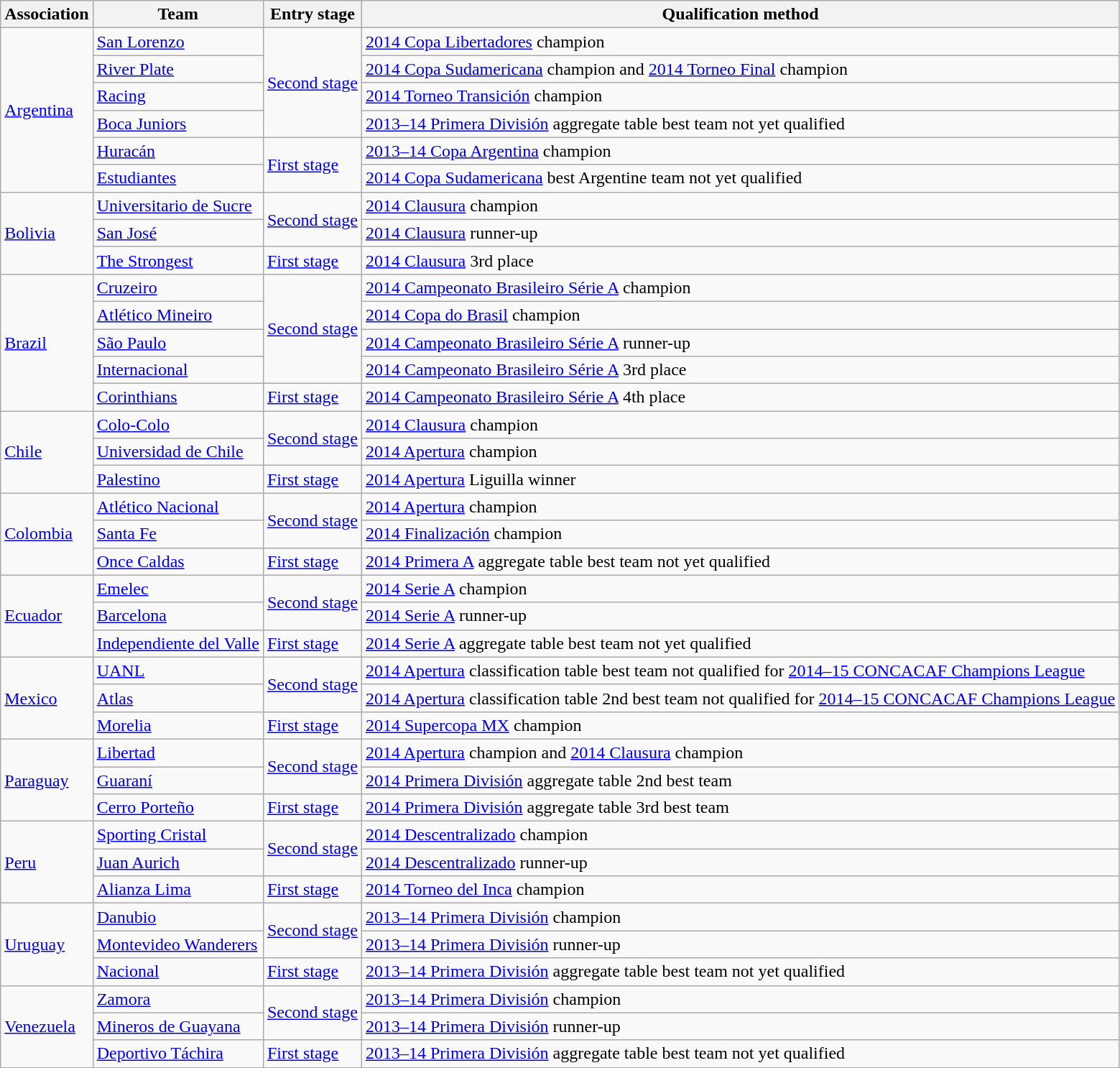<table class="wikitable">
<tr>
<th>Association</th>
<th>Team </th>
<th>Entry stage</th>
<th>Qualification method</th>
</tr>
<tr>
<td rowspan=6> <a href='#'>Argentina</a><br></td>
<td><a href='#'>San Lorenzo</a> </td>
<td rowspan=4><a href='#'>Second stage</a></td>
<td><a href='#'>2014 Copa Libertadores</a> champion</td>
</tr>
<tr>
<td><a href='#'>River Plate</a> </td>
<td><a href='#'>2014 Copa Sudamericana</a> champion and <a href='#'>2014 Torneo Final</a> champion</td>
</tr>
<tr>
<td><a href='#'>Racing</a> </td>
<td><a href='#'>2014 Torneo Transición</a> champion</td>
</tr>
<tr>
<td><a href='#'>Boca Juniors</a> </td>
<td><a href='#'>2013–14 Primera División</a> aggregate table best team not yet qualified</td>
</tr>
<tr>
<td><a href='#'>Huracán</a> </td>
<td rowspan=2><a href='#'>First stage</a></td>
<td><a href='#'>2013–14 Copa Argentina</a> champion</td>
</tr>
<tr>
<td><a href='#'>Estudiantes</a> </td>
<td><a href='#'>2014 Copa Sudamericana</a> best Argentine team not yet qualified</td>
</tr>
<tr>
<td rowspan=3> <a href='#'>Bolivia</a><br></td>
<td><a href='#'>Universitario de Sucre</a> </td>
<td rowspan=2><a href='#'>Second stage</a></td>
<td><a href='#'>2014 Clausura</a> champion</td>
</tr>
<tr>
<td><a href='#'>San José</a> </td>
<td><a href='#'>2014 Clausura</a> runner-up</td>
</tr>
<tr>
<td><a href='#'>The Strongest</a> </td>
<td><a href='#'>First stage</a></td>
<td><a href='#'>2014 Clausura</a> 3rd place</td>
</tr>
<tr>
<td rowspan=5> <a href='#'>Brazil</a><br></td>
<td><a href='#'>Cruzeiro</a> </td>
<td rowspan=4><a href='#'>Second stage</a></td>
<td><a href='#'>2014 Campeonato Brasileiro Série A</a> champion</td>
</tr>
<tr>
<td><a href='#'>Atlético Mineiro</a> </td>
<td><a href='#'>2014 Copa do Brasil</a> champion</td>
</tr>
<tr>
<td><a href='#'>São Paulo</a> </td>
<td><a href='#'>2014 Campeonato Brasileiro Série A</a> runner-up</td>
</tr>
<tr>
<td><a href='#'>Internacional</a> </td>
<td><a href='#'>2014 Campeonato Brasileiro Série A</a> 3rd place</td>
</tr>
<tr>
<td><a href='#'>Corinthians</a> </td>
<td><a href='#'>First stage</a></td>
<td><a href='#'>2014 Campeonato Brasileiro Série A</a> 4th place</td>
</tr>
<tr>
<td rowspan=3> <a href='#'>Chile</a><br></td>
<td><a href='#'>Colo-Colo</a> </td>
<td rowspan=2><a href='#'>Second stage</a></td>
<td><a href='#'>2014 Clausura</a> champion</td>
</tr>
<tr>
<td><a href='#'>Universidad de Chile</a> </td>
<td><a href='#'>2014 Apertura</a> champion</td>
</tr>
<tr>
<td><a href='#'>Palestino</a> </td>
<td><a href='#'>First stage</a></td>
<td><a href='#'>2014 Apertura</a> Liguilla winner</td>
</tr>
<tr>
<td rowspan=3> <a href='#'>Colombia</a><br></td>
<td><a href='#'>Atlético Nacional</a> </td>
<td rowspan=2><a href='#'>Second stage</a></td>
<td><a href='#'>2014 Apertura</a> champion</td>
</tr>
<tr>
<td><a href='#'>Santa Fe</a> </td>
<td><a href='#'>2014 Finalización</a> champion</td>
</tr>
<tr>
<td><a href='#'>Once Caldas</a> </td>
<td><a href='#'>First stage</a></td>
<td><a href='#'>2014 Primera A</a> aggregate table best team not yet qualified</td>
</tr>
<tr>
<td rowspan=3> <a href='#'>Ecuador</a><br></td>
<td><a href='#'>Emelec</a> </td>
<td rowspan=2><a href='#'>Second stage</a></td>
<td><a href='#'>2014 Serie A</a> champion</td>
</tr>
<tr>
<td><a href='#'>Barcelona</a> </td>
<td><a href='#'>2014 Serie A</a> runner-up</td>
</tr>
<tr>
<td><a href='#'>Independiente del Valle</a> </td>
<td><a href='#'>First stage</a></td>
<td><a href='#'>2014 Serie A</a> aggregate table best team not yet qualified</td>
</tr>
<tr>
<td rowspan=3> <a href='#'>Mexico</a><br></td>
<td><a href='#'>UANL</a> </td>
<td rowspan=2><a href='#'>Second stage</a></td>
<td><a href='#'>2014 Apertura</a> classification table best team not qualified for <a href='#'>2014–15 CONCACAF Champions League</a></td>
</tr>
<tr>
<td><a href='#'>Atlas</a> </td>
<td><a href='#'>2014 Apertura</a> classification table 2nd best team not qualified for <a href='#'>2014–15 CONCACAF Champions League</a></td>
</tr>
<tr>
<td><a href='#'>Morelia</a> </td>
<td><a href='#'>First stage</a></td>
<td><a href='#'>2014 Supercopa MX</a> champion</td>
</tr>
<tr>
<td rowspan=3> <a href='#'>Paraguay</a><br></td>
<td><a href='#'>Libertad</a> </td>
<td rowspan=2><a href='#'>Second stage</a></td>
<td><a href='#'>2014 Apertura</a> champion and <a href='#'>2014 Clausura</a> champion</td>
</tr>
<tr>
<td><a href='#'>Guaraní</a> </td>
<td><a href='#'>2014 Primera División</a> aggregate table 2nd best team</td>
</tr>
<tr>
<td><a href='#'>Cerro Porteño</a> </td>
<td><a href='#'>First stage</a></td>
<td><a href='#'>2014 Primera División</a> aggregate table 3rd best team</td>
</tr>
<tr>
<td rowspan=3> <a href='#'>Peru</a><br></td>
<td><a href='#'>Sporting Cristal</a> </td>
<td rowspan=2><a href='#'>Second stage</a></td>
<td><a href='#'>2014 Descentralizado</a> champion</td>
</tr>
<tr>
<td><a href='#'>Juan Aurich</a> </td>
<td><a href='#'>2014 Descentralizado</a> runner-up</td>
</tr>
<tr>
<td><a href='#'>Alianza Lima</a> </td>
<td><a href='#'>First stage</a></td>
<td><a href='#'>2014 Torneo del Inca</a> champion</td>
</tr>
<tr>
<td rowspan=3> <a href='#'>Uruguay</a><br></td>
<td><a href='#'>Danubio</a> </td>
<td rowspan=2><a href='#'>Second stage</a></td>
<td><a href='#'>2013–14 Primera División</a> champion</td>
</tr>
<tr>
<td><a href='#'>Montevideo Wanderers</a> </td>
<td><a href='#'>2013–14 Primera División</a> runner-up</td>
</tr>
<tr>
<td><a href='#'>Nacional</a> </td>
<td><a href='#'>First stage</a></td>
<td><a href='#'>2013–14 Primera División</a> aggregate table best team not yet qualified</td>
</tr>
<tr>
<td rowspan=3> <a href='#'>Venezuela</a><br></td>
<td><a href='#'>Zamora</a> </td>
<td rowspan=2><a href='#'>Second stage</a></td>
<td><a href='#'>2013–14 Primera División</a> champion</td>
</tr>
<tr>
<td><a href='#'>Mineros de Guayana</a> </td>
<td><a href='#'>2013–14 Primera División</a> runner-up</td>
</tr>
<tr>
<td><a href='#'>Deportivo Táchira</a> </td>
<td><a href='#'>First stage</a></td>
<td><a href='#'>2013–14 Primera División</a> aggregate table best team not yet qualified</td>
</tr>
</table>
